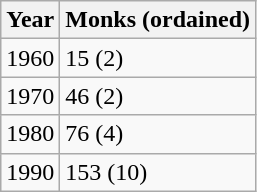<table class="wikitable">
<tr>
<th>Year</th>
<th>Monks (ordained)</th>
</tr>
<tr>
<td>1960</td>
<td>15 (2)</td>
</tr>
<tr>
<td>1970</td>
<td>46 (2)</td>
</tr>
<tr>
<td>1980</td>
<td>76 (4)</td>
</tr>
<tr>
<td>1990</td>
<td>153 (10)</td>
</tr>
</table>
